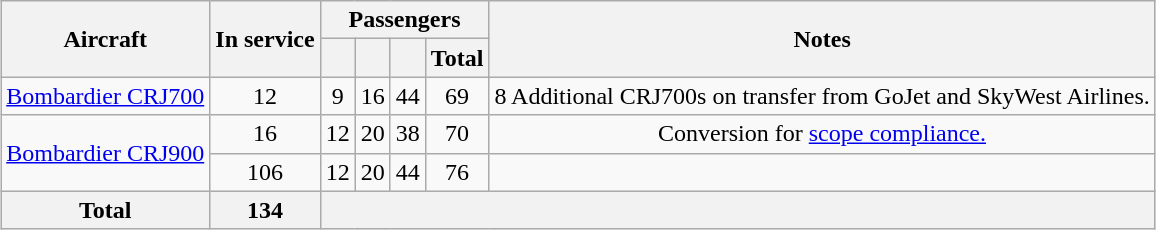<table class="wikitable" style="text-align:center; margin:0.5em auto">
<tr>
<th rowspan="2">Aircraft</th>
<th rowspan="2">In service</th>
<th colspan="4">Passengers</th>
<th rowspan="2">Notes</th>
</tr>
<tr>
<th></th>
<th></th>
<th></th>
<th>Total</th>
</tr>
<tr>
<td><a href='#'>Bombardier CRJ700</a></td>
<td>12</td>
<td>9</td>
<td>16</td>
<td>44</td>
<td>69</td>
<td>8 Additional CRJ700s on transfer from GoJet and SkyWest Airlines.</td>
</tr>
<tr>
<td rowspan="2"><a href='#'>Bombardier CRJ900</a></td>
<td>16</td>
<td>12</td>
<td>20</td>
<td>38</td>
<td>70</td>
<td>Conversion for <a href='#'>scope compliance.</a></td>
</tr>
<tr>
<td>106</td>
<td>12</td>
<td>20</td>
<td>44</td>
<td>76</td>
<td></td>
</tr>
<tr>
<th>Total</th>
<th>134</th>
<th colspan="5"></th>
</tr>
</table>
